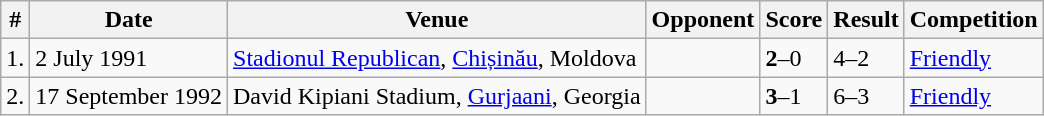<table class="wikitable">
<tr>
<th>#</th>
<th>Date</th>
<th>Venue</th>
<th>Opponent</th>
<th>Score</th>
<th>Result</th>
<th>Competition</th>
</tr>
<tr>
<td>1.</td>
<td>2 July 1991</td>
<td><a href='#'>Stadionul Republican</a>, <a href='#'>Chișinău</a>, Moldova</td>
<td></td>
<td><strong>2</strong>–0</td>
<td>4–2</td>
<td><a href='#'>Friendly</a></td>
</tr>
<tr>
<td>2.</td>
<td>17 September 1992</td>
<td>David Kipiani Stadium, <a href='#'>Gurjaani</a>, Georgia</td>
<td></td>
<td><strong>3</strong>–1</td>
<td>6–3</td>
<td><a href='#'>Friendly</a></td>
</tr>
</table>
